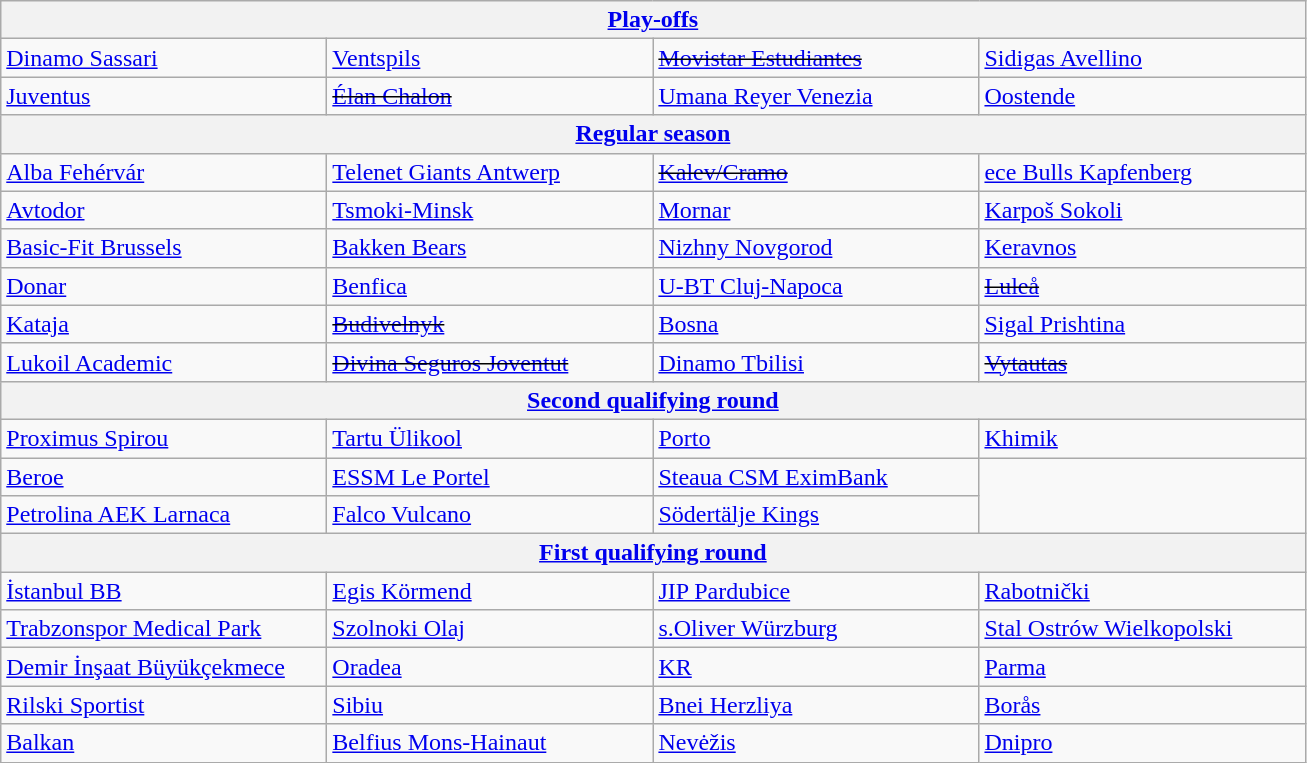<table class="wikitable" style="white-space: nowrap;">
<tr>
<th colspan=4><a href='#'>Play-offs</a></th>
</tr>
<tr>
<td width=210> <a href='#'>Dinamo Sassari</a> </td>
<td width=210> <a href='#'>Ventspils</a> </td>
<td width=210> <s><a href='#'>Movistar Estudiantes</a></s> </td>
<td width=210> <a href='#'>Sidigas Avellino</a> </td>
</tr>
<tr>
<td> <a href='#'>Juventus</a> </td>
<td> <s><a href='#'>Élan Chalon</a></s> </td>
<td> <a href='#'>Umana Reyer Venezia</a> </td>
<td> <a href='#'>Oostende</a> </td>
</tr>
<tr>
<th colspan=4><a href='#'>Regular season</a></th>
</tr>
<tr>
<td> <a href='#'>Alba Fehérvár</a> </td>
<td> <a href='#'>Telenet Giants Antwerp</a> </td>
<td> <s><a href='#'>Kalev/Cramo</a></s> </td>
<td> <a href='#'>ece Bulls Kapfenberg</a> </td>
</tr>
<tr>
<td> <a href='#'>Avtodor</a> </td>
<td> <a href='#'>Tsmoki-Minsk</a> </td>
<td> <a href='#'>Mornar</a> </td>
<td> <a href='#'>Karpoš Sokoli</a> </td>
</tr>
<tr>
<td> <a href='#'>Basic-Fit Brussels</a> </td>
<td> <a href='#'>Bakken Bears</a> </td>
<td> <a href='#'>Nizhny Novgorod</a> </td>
<td> <a href='#'>Keravnos</a> </td>
</tr>
<tr>
<td> <a href='#'>Donar</a> </td>
<td> <a href='#'>Benfica</a> </td>
<td> <a href='#'>U-BT Cluj-Napoca</a> </td>
<td> <s><a href='#'>Luleå</a></s> </td>
</tr>
<tr>
<td> <a href='#'>Kataja</a> </td>
<td> <s><a href='#'>Budivelnyk</a></s> </td>
<td> <a href='#'>Bosna</a> </td>
<td> <a href='#'>Sigal Prishtina</a> </td>
</tr>
<tr>
<td> <a href='#'>Lukoil Academic</a> </td>
<td> <s><a href='#'>Divina Seguros Joventut</a></s> </td>
<td> <a href='#'>Dinamo Tbilisi</a> </td>
<td> <s><a href='#'>Vytautas</a></s> </td>
</tr>
<tr>
<th colspan=4><a href='#'>Second qualifying round</a></th>
</tr>
<tr>
<td> <a href='#'>Proximus Spirou</a> </td>
<td> <a href='#'>Tartu Ülikool</a> </td>
<td> <a href='#'>Porto</a> </td>
<td> <a href='#'>Khimik</a> </td>
</tr>
<tr>
<td> <a href='#'>Beroe</a> </td>
<td> <a href='#'>ESSM Le Portel</a> </td>
<td> <a href='#'>Steaua CSM EximBank</a> </td>
<td rowspan=2></td>
</tr>
<tr>
<td> <a href='#'>Petrolina AEK Larnaca</a> </td>
<td> <a href='#'>Falco Vulcano</a> </td>
<td> <a href='#'>Södertälje Kings</a> </td>
</tr>
<tr>
<th colspan=4><a href='#'>First qualifying round</a></th>
</tr>
<tr>
<td> <a href='#'>İstanbul BB</a> </td>
<td> <a href='#'>Egis Körmend</a> </td>
<td> <a href='#'>JIP Pardubice</a> </td>
<td> <a href='#'>Rabotnički</a> </td>
</tr>
<tr>
<td> <a href='#'>Trabzonspor Medical Park</a> </td>
<td> <a href='#'>Szolnoki Olaj</a> </td>
<td> <a href='#'>s.Oliver Würzburg</a> </td>
<td> <a href='#'>Stal Ostrów Wielkopolski</a> </td>
</tr>
<tr>
<td> <a href='#'>Demir İnşaat Büyükçekmece</a> </td>
<td> <a href='#'>Oradea</a> </td>
<td> <a href='#'>KR</a> </td>
<td> <a href='#'>Parma</a> </td>
</tr>
<tr>
<td> <a href='#'>Rilski Sportist</a> </td>
<td> <a href='#'>Sibiu</a> </td>
<td> <a href='#'>Bnei Herzliya</a> </td>
<td> <a href='#'>Borås</a> </td>
</tr>
<tr>
<td> <a href='#'>Balkan</a> </td>
<td> <a href='#'>Belfius Mons-Hainaut</a> </td>
<td> <a href='#'>Nevėžis</a> </td>
<td> <a href='#'>Dnipro</a> </td>
</tr>
</table>
